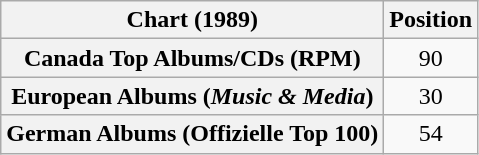<table class="wikitable sortable plainrowheaders" style="text-align:center">
<tr>
<th scope="col">Chart (1989)</th>
<th scope="col">Position</th>
</tr>
<tr>
<th scope="row">Canada Top Albums/CDs (RPM)</th>
<td>90</td>
</tr>
<tr>
<th scope="row">European Albums (<em>Music & Media</em>)</th>
<td>30</td>
</tr>
<tr>
<th scope="row">German Albums (Offizielle Top 100)</th>
<td>54</td>
</tr>
</table>
